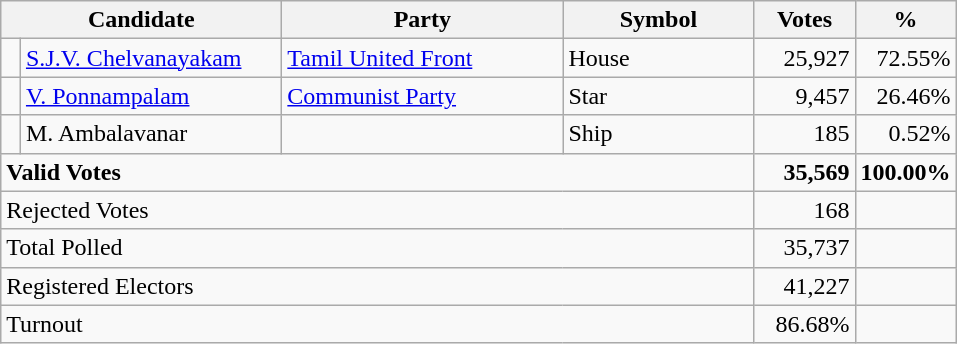<table class="wikitable" border="1" style="text-align:right;">
<tr>
<th align=left colspan=2 width="180">Candidate</th>
<th align=left width="180">Party</th>
<th align=left width="120">Symbol</th>
<th align=left width="60">Votes</th>
<th align=left width="60">%</th>
</tr>
<tr>
<td bgcolor=> </td>
<td align=left><a href='#'>S.J.V. Chelvanayakam</a></td>
<td align=left><a href='#'>Tamil United Front</a></td>
<td align=left>House</td>
<td>25,927</td>
<td>72.55%</td>
</tr>
<tr>
<td bgcolor=> </td>
<td align=left><a href='#'>V. Ponnampalam</a></td>
<td align=left><a href='#'>Communist Party</a></td>
<td align=left>Star</td>
<td>9,457</td>
<td>26.46%</td>
</tr>
<tr>
<td></td>
<td align=left>M. Ambalavanar</td>
<td></td>
<td align=left>Ship</td>
<td>185</td>
<td>0.52%</td>
</tr>
<tr>
<td align=left colspan=4><strong>Valid Votes</strong></td>
<td><strong>35,569</strong></td>
<td><strong>100.00%</strong></td>
</tr>
<tr>
<td align=left colspan=4>Rejected Votes</td>
<td>168</td>
<td></td>
</tr>
<tr>
<td align=left colspan=4>Total Polled</td>
<td>35,737</td>
<td></td>
</tr>
<tr>
<td align=left colspan=4>Registered Electors</td>
<td>41,227</td>
<td></td>
</tr>
<tr>
<td align=left colspan=4>Turnout</td>
<td>86.68%</td>
</tr>
</table>
